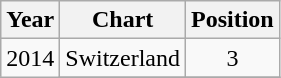<table class="wikitable">
<tr>
<th>Year</th>
<th>Chart</th>
<th>Position</th>
</tr>
<tr>
<td rowspan="2">2014</td>
<td>Switzerland</td>
<td align="center">3</td>
</tr>
<tr>
</tr>
</table>
